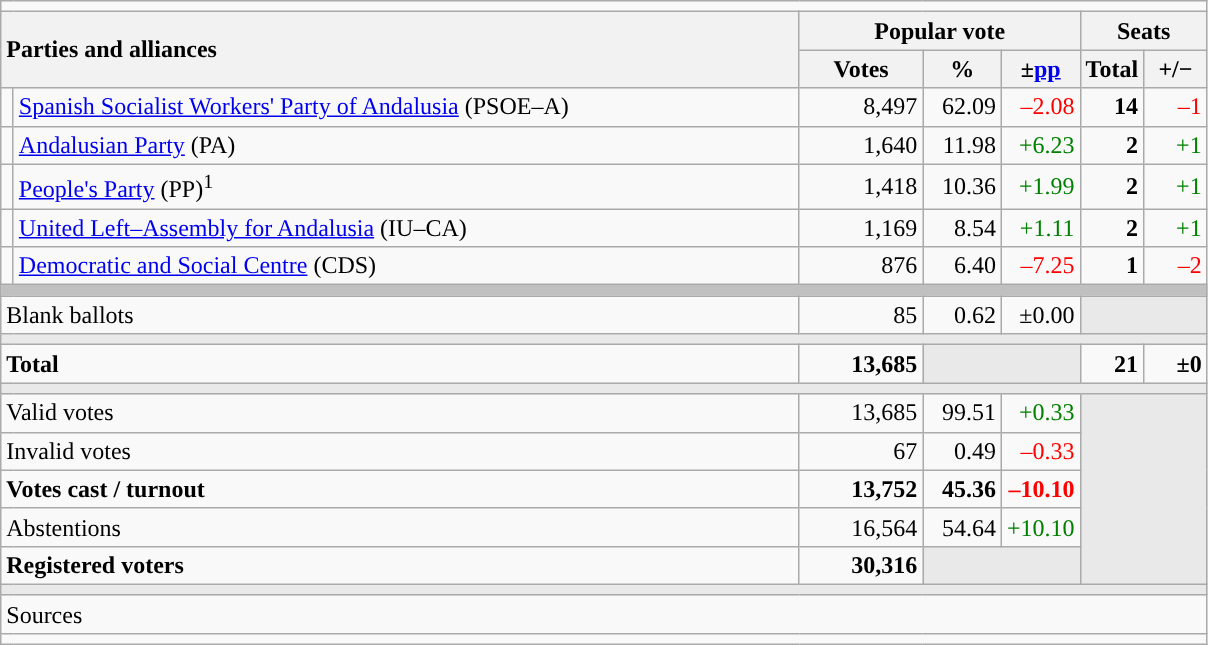<table class="wikitable" style="text-align:right;">
<tr>
<td colspan="7"></td>
</tr>
<tr>
<th style="text-align:left;" rowspan="2" colspan="2" width="525">Parties and alliances</th>
<th colspan="3">Popular vote</th>
<th colspan="2">Seats</th>
</tr>
<tr>
<th width="75">Votes</th>
<th width="45">%</th>
<th width="45">±<a href='#'>pp</a></th>
<th width="35">Total</th>
<th width="35">+/−</th>
</tr>
<tr>
<td width="1" style="color:inherit;background:"></td>
<td align="left"><a href='#'>Spanish Socialist Workers' Party of Andalusia</a> (PSOE–A)</td>
<td>8,497</td>
<td>62.09</td>
<td style="color:red;">–2.08</td>
<td><strong>14</strong></td>
<td style="color:red;">–1</td>
</tr>
<tr>
<td style="color:inherit;background:"></td>
<td align="left"><a href='#'>Andalusian Party</a> (PA)</td>
<td>1,640</td>
<td>11.98</td>
<td style="color:green;">+6.23</td>
<td><strong>2</strong></td>
<td style="color:green;">+1</td>
</tr>
<tr>
<td style="color:inherit;background:"></td>
<td align="left"><a href='#'>People's Party</a> (PP)<sup>1</sup></td>
<td>1,418</td>
<td>10.36</td>
<td style="color:green;">+1.99</td>
<td><strong>2</strong></td>
<td style="color:green;">+1</td>
</tr>
<tr>
<td style="color:inherit;background:"></td>
<td align="left"><a href='#'>United Left–Assembly for Andalusia</a> (IU–CA)</td>
<td>1,169</td>
<td>8.54</td>
<td style="color:green;">+1.11</td>
<td><strong>2</strong></td>
<td style="color:green;">+1</td>
</tr>
<tr>
<td style="color:inherit;background:"></td>
<td align="left"><a href='#'>Democratic and Social Centre</a> (CDS)</td>
<td>876</td>
<td>6.40</td>
<td style="color:red;">–7.25</td>
<td><strong>1</strong></td>
<td style="color:red;">–2</td>
</tr>
<tr>
<td colspan="7" bgcolor="#C0C0C0"></td>
</tr>
<tr>
<td align="left" colspan="2">Blank ballots</td>
<td>85</td>
<td>0.62</td>
<td>±0.00</td>
<td bgcolor="#E9E9E9" colspan="2"></td>
</tr>
<tr>
<td colspan="7" bgcolor="#E9E9E9"></td>
</tr>
<tr style="font-weight:bold;">
<td align="left" colspan="2">Total</td>
<td>13,685</td>
<td bgcolor="#E9E9E9" colspan="2"></td>
<td>21</td>
<td>±0</td>
</tr>
<tr>
<td colspan="7" bgcolor="#E9E9E9"></td>
</tr>
<tr>
<td align="left" colspan="2">Valid votes</td>
<td>13,685</td>
<td>99.51</td>
<td style="color:green;">+0.33</td>
<td bgcolor="#E9E9E9" colspan="2" rowspan="5"></td>
</tr>
<tr>
<td align="left" colspan="2">Invalid votes</td>
<td>67</td>
<td>0.49</td>
<td style="color:red;">–0.33</td>
</tr>
<tr style="font-weight:bold;">
<td align="left" colspan="2">Votes cast / turnout</td>
<td>13,752</td>
<td>45.36</td>
<td style="color:red;">–10.10</td>
</tr>
<tr>
<td align="left" colspan="2">Abstentions</td>
<td>16,564</td>
<td>54.64</td>
<td style="color:green;">+10.10</td>
</tr>
<tr style="font-weight:bold;">
<td align="left" colspan="2">Registered voters</td>
<td>30,316</td>
<td bgcolor="#E9E9E9" colspan="2"></td>
</tr>
<tr>
<td colspan="7" bgcolor="#E9E9E9"></td>
</tr>
<tr>
<td align="left" colspan="7">Sources</td>
</tr>
<tr>
<td colspan="7" style="text-align:left; max-width:790px;"></td>
</tr>
</table>
